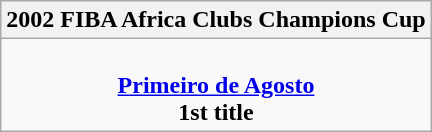<table class=wikitable style="text-align:center; margin:auto">
<tr>
<th>2002 FIBA Africa Clubs Champions Cup</th>
</tr>
<tr>
<td><br><strong><a href='#'>Primeiro de Agosto</a></strong><br><strong>1st title</strong></td>
</tr>
</table>
